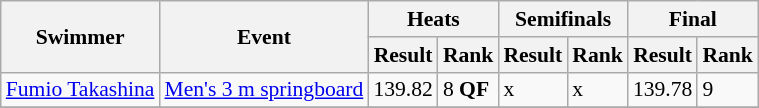<table class=wikitable style="font-size:90%" style="text-align:center">
<tr>
<th rowspan=2>Swimmer</th>
<th rowspan=2>Event</th>
<th colspan=2>Heats</th>
<th colspan=2>Semifinals</th>
<th colspan=2>Final</th>
</tr>
<tr>
<th>Result</th>
<th>Rank</th>
<th>Result</th>
<th>Rank</th>
<th>Result</th>
<th>Rank</th>
</tr>
<tr>
<td align=left><a href='#'>Fumio Takashina</a></td>
<td align=left><a href='#'>Men's 3 m springboard</a></td>
<td>139.82</td>
<td>8 <strong>QF</strong></td>
<td>x</td>
<td>x</td>
<td>139.78</td>
<td>9</td>
</tr>
<tr>
</tr>
</table>
